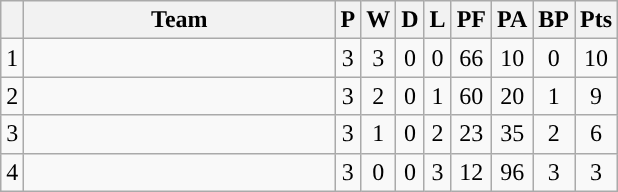<table class="wikitable" style="text-align:center;">
<tr>
<th></th>
<th width="200px">Team</th>
<th>P</th>
<th>W</th>
<th>D</th>
<th>L</th>
<th>PF</th>
<th>PA</th>
<th>BP</th>
<th>Pts</th>
</tr>
<tr>
<td>1</td>
<td></td>
<td>3</td>
<td>3</td>
<td>0</td>
<td>0</td>
<td>66</td>
<td>10</td>
<td>0</td>
<td>10</td>
</tr>
<tr>
<td>2</td>
<td></td>
<td>3</td>
<td>2</td>
<td>0</td>
<td>1</td>
<td>60</td>
<td>20</td>
<td>1</td>
<td>9</td>
</tr>
<tr>
<td>3</td>
<td></td>
<td>3</td>
<td>1</td>
<td>0</td>
<td>2</td>
<td>23</td>
<td>35</td>
<td>2</td>
<td>6</td>
</tr>
<tr>
<td>4</td>
<td></td>
<td>3</td>
<td>0</td>
<td>0</td>
<td>3</td>
<td>12</td>
<td>96</td>
<td>3</td>
<td>3</td>
</tr>
</table>
